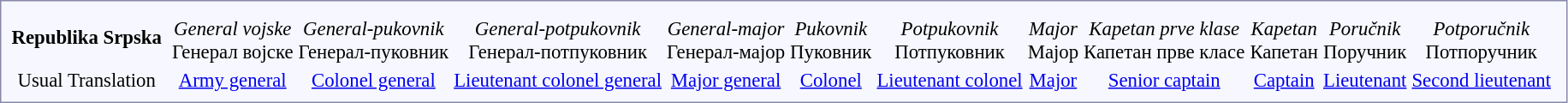<table style="border:1px solid #8888aa; background-color:#f7f8ff; padding:5px; font-size:95%; margin: 0px 12px 12px 0px;">
<tr style="text-align:center;">
<th rowspan=2> Republika Srpska</th>
<td colspan=2 rowspan=3></td>
<td colspan=2></td>
<td colspan=2></td>
<td colspan=2></td>
<td colspan=2></td>
<td colspan=2></td>
<td colspan=2></td>
<td colspan=2></td>
<td colspan=1></td>
<td colspan=1></td>
<td colspan=3></td>
<td colspan=3></td>
<td colspan=12></td>
</tr>
<tr style="text-align:center;">
<td colspan=2><em>General vojske</em><br>Генерал војске</td>
<td colspan=2><em>General-pukovnik</em><br>Генерал-пуковник</td>
<td colspan=2><em>General-potpukovnik</em><br>Генерал-потпуковник</td>
<td colspan=2><em>General-major</em><br>Генерал-мајор</td>
<td colspan=2><em>Pukovnik</em><br>Пуковник</td>
<td colspan=2><em>Potpukovnik</em><br>Потпуковник</td>
<td colspan=2><em>Major</em><br>Мајор</td>
<td colspan=1><em>Kapetan prve klase</em><br>Капетан прве класе</td>
<td colspan=1><em>Kapetan</em><br>Капетан</td>
<td colspan=3><em>Poručnik</em><br>Поручник</td>
<td colspan=3><em>Potporučnik</em><br>Потпоручник</td>
</tr>
<tr style="text-align:center;">
<td>Usual Translation</td>
<td colspan=2><a href='#'>Army general</a></td>
<td colspan=2><a href='#'>Colonel general</a></td>
<td colspan=2><a href='#'>Lieutenant colonel general</a></td>
<td colspan=2><a href='#'>Major general</a></td>
<td colspan=2><a href='#'>Colonel</a></td>
<td colspan=2><a href='#'>Lieutenant colonel</a></td>
<td colspan=2><a href='#'>Major</a></td>
<td colspan=1><a href='#'>Senior captain</a></td>
<td colspan=1><a href='#'>Captain</a></td>
<td colspan=3><a href='#'>Lieutenant</a></td>
<td colspan=3><a href='#'>Second lieutenant</a></td>
</tr>
</table>
